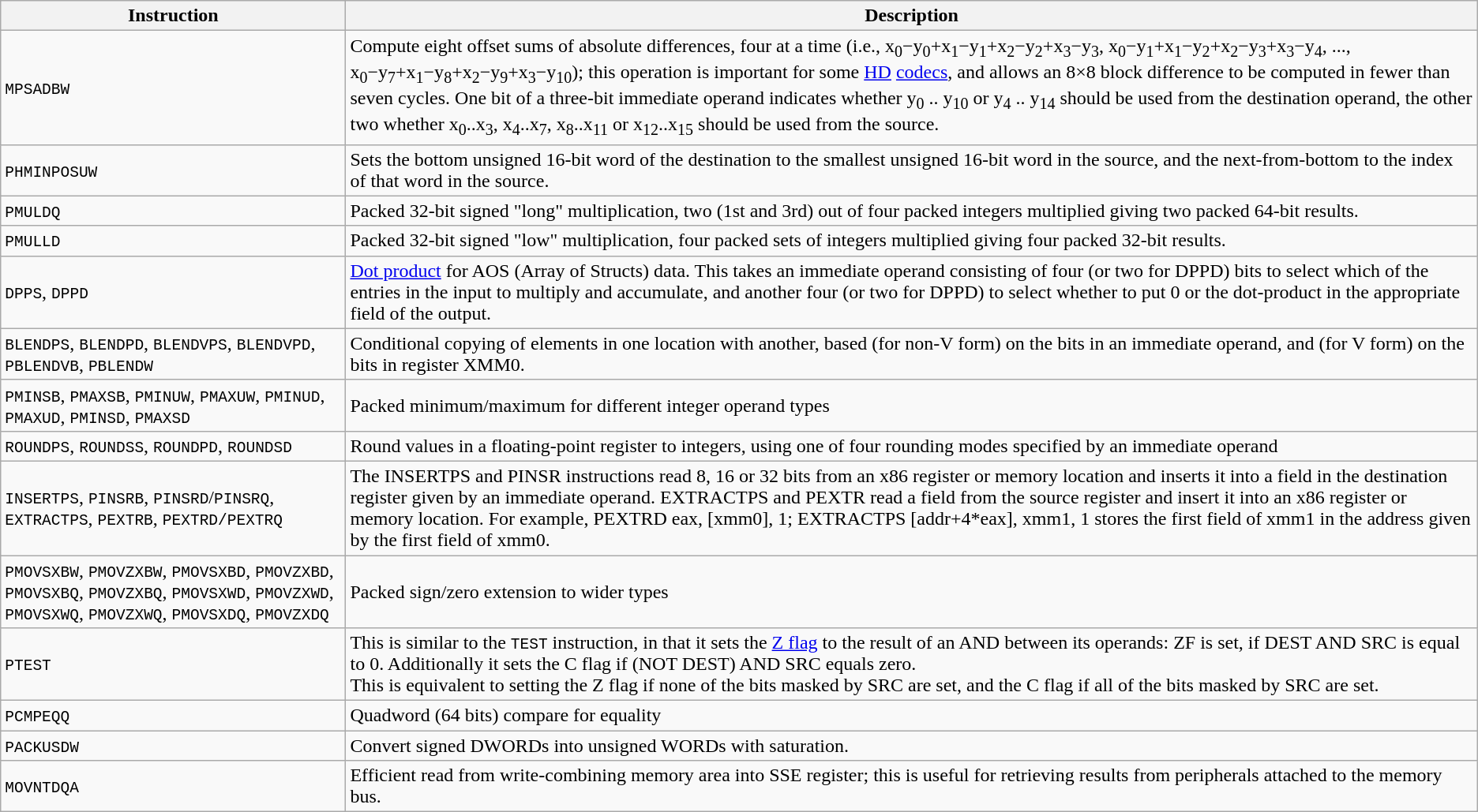<table class="wikitable">
<tr>
<th scope="col">Instruction</th>
<th scope="col">Description</th>
</tr>
<tr>
<td><code>MPSADBW</code></td>
<td>Compute eight offset sums of absolute differences, four at a time (i.e., x<sub>0</sub>−y<sub>0</sub>+x<sub>1</sub>−y<sub>1</sub>+x<sub>2</sub>−y<sub>2</sub>+x<sub>3</sub>−y<sub>3</sub>, x<sub>0</sub>−y<sub>1</sub>+x<sub>1</sub>−y<sub>2</sub>+x<sub>2</sub>−y<sub>3</sub>+x<sub>3</sub>−y<sub>4</sub>, ..., x<sub>0</sub>−y<sub>7</sub>+x<sub>1</sub>−y<sub>8</sub>+x<sub>2</sub>−y<sub>9</sub>+x<sub>3</sub>−y<sub>10</sub>); this operation is important for some <a href='#'>HD</a> <a href='#'>codecs</a>, and allows an 8×8 block difference to be computed in fewer than seven cycles. One bit of a three-bit immediate operand indicates whether y<sub>0</sub> .. y<sub>10</sub> or y<sub>4</sub> .. y<sub>14</sub> should be used from the destination operand, the other two whether x<sub>0</sub>..x<sub>3</sub>, x<sub>4</sub>..x<sub>7</sub>, x<sub>8</sub>..x<sub>11</sub> or x<sub>12</sub>..x<sub>15</sub> should be used from the source.</td>
</tr>
<tr>
<td><code>PHMINPOSUW</code></td>
<td>Sets the bottom unsigned 16-bit word of the destination to the smallest unsigned 16-bit word in the source, and the next-from-bottom to the index of that word in the source.</td>
</tr>
<tr>
<td><code>PMULDQ</code></td>
<td>Packed 32-bit signed "long" multiplication, two (1st and 3rd) out of four packed integers multiplied giving two packed 64-bit results.</td>
</tr>
<tr>
<td><code>PMULLD</code></td>
<td>Packed 32-bit signed "low" multiplication, four packed sets of integers multiplied giving four packed 32-bit results.</td>
</tr>
<tr>
<td><code>DPPS</code>, <code>DPPD</code></td>
<td><a href='#'>Dot product</a> for AOS (Array of Structs) data. This takes an immediate operand consisting of four (or two for DPPD) bits to select which of the entries in the input to multiply and accumulate, and another four (or two for DPPD) to select whether to put 0 or the dot-product in the appropriate field of the output.</td>
</tr>
<tr>
<td><code>BLENDPS</code>, <code>BLENDPD</code>, <code>BLENDVPS</code>, <code>BLENDVPD</code>, <code>PBLENDVB</code>, <code>PBLENDW</code></td>
<td>Conditional copying of elements in one location with another, based (for non-V form) on the bits in an immediate operand, and (for V form) on the bits in register XMM0.</td>
</tr>
<tr>
<td><code>PMINSB</code>, <code>PMAXSB</code>, <code>PMINUW</code>, <code>PMAXUW</code>, <code>PMINUD</code>, <code>PMAXUD</code>, <code>PMINSD</code>, <code>PMAXSD</code></td>
<td>Packed minimum/maximum for different integer operand types</td>
</tr>
<tr>
<td><code>ROUNDPS</code>, <code>ROUNDSS</code>, <code>ROUNDPD</code>, <code>ROUNDSD</code></td>
<td>Round values in a floating-point register to integers, using one of four rounding modes specified by an immediate operand</td>
</tr>
<tr>
<td><code>INSERTPS</code>, <code>PINSRB</code>, <code>PINSRD</code>/<code>PINSRQ</code>, <code>EXTRACTPS</code>, <code>PEXTRB</code>, <code>PEXTRD/PEXTRQ</code></td>
<td>The INSERTPS and PINSR instructions read 8, 16 or 32 bits from an x86 register or memory location and inserts it into a field in the destination register given by an immediate operand. EXTRACTPS and PEXTR read a field from the source register and insert it into an x86 register or memory location.  For example, PEXTRD eax, [xmm0], 1; EXTRACTPS [addr+4*eax], xmm1, 1  stores the first field of xmm1 in the address given by the first field of xmm0.</td>
</tr>
<tr>
<td><code>PMOVSXBW</code>, <code>PMOVZXBW</code>, <code>PMOVSXBD</code>, <code>PMOVZXBD</code>, <code>PMOVSXBQ</code>, <code>PMOVZXBQ</code>, <code>PMOVSXWD</code>, <code>PMOVZXWD</code>, <code>PMOVSXWQ</code>, <code>PMOVZXWQ</code>, <code>PMOVSXDQ</code>, <code>PMOVZXDQ</code></td>
<td>Packed sign/zero extension to wider types</td>
</tr>
<tr>
<td><code>PTEST</code></td>
<td>This is similar to the <code>TEST</code> instruction, in that it sets the <a href='#'>Z flag</a> to the result of an AND between its operands: ZF is set, if DEST AND SRC is equal to 0. Additionally it sets the C flag if (NOT DEST) AND SRC equals zero.<br>This is equivalent to setting the Z flag if none of the bits masked by SRC are set, and the C flag if all of the bits masked by SRC are set.</td>
</tr>
<tr>
<td><code>PCMPEQQ</code></td>
<td>Quadword (64 bits) compare for equality</td>
</tr>
<tr>
<td><code>PACKUSDW</code></td>
<td>Convert signed DWORDs into unsigned WORDs with saturation.</td>
</tr>
<tr>
<td><code>MOVNTDQA</code></td>
<td>Efficient read from write-combining memory area into SSE register; this is useful for retrieving results from peripherals attached to the memory bus.</td>
</tr>
</table>
